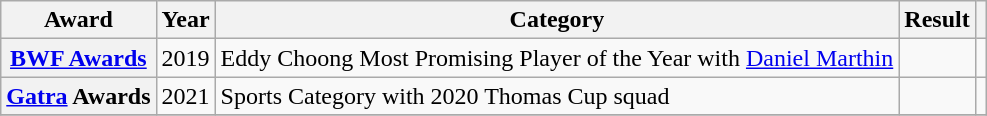<table class="wikitable plainrowheaders sortable">
<tr>
<th scope="col">Award</th>
<th scope="col">Year</th>
<th scope="col">Category</th>
<th scope="col">Result</th>
<th scope="col" class="unsortable"></th>
</tr>
<tr>
<th scope="row"><a href='#'>BWF Awards</a></th>
<td>2019</td>
<td>Eddy Choong Most Promising Player of the Year with <a href='#'>Daniel Marthin</a></td>
<td></td>
<td></td>
</tr>
<tr>
<th scope="row"><a href='#'>Gatra</a> Awards</th>
<td>2021</td>
<td>Sports Category with 2020 Thomas Cup squad</td>
<td></td>
<td></td>
</tr>
<tr>
</tr>
</table>
